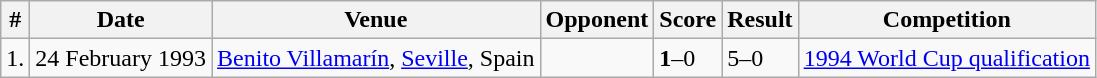<table class="wikitable">
<tr>
<th>#</th>
<th>Date</th>
<th>Venue</th>
<th>Opponent</th>
<th>Score</th>
<th>Result</th>
<th>Competition</th>
</tr>
<tr>
<td>1.</td>
<td>24 February 1993</td>
<td><a href='#'>Benito Villamarín</a>, <a href='#'>Seville</a>, Spain</td>
<td></td>
<td><strong>1</strong>–0</td>
<td>5–0</td>
<td><a href='#'>1994 World Cup qualification</a></td>
</tr>
</table>
